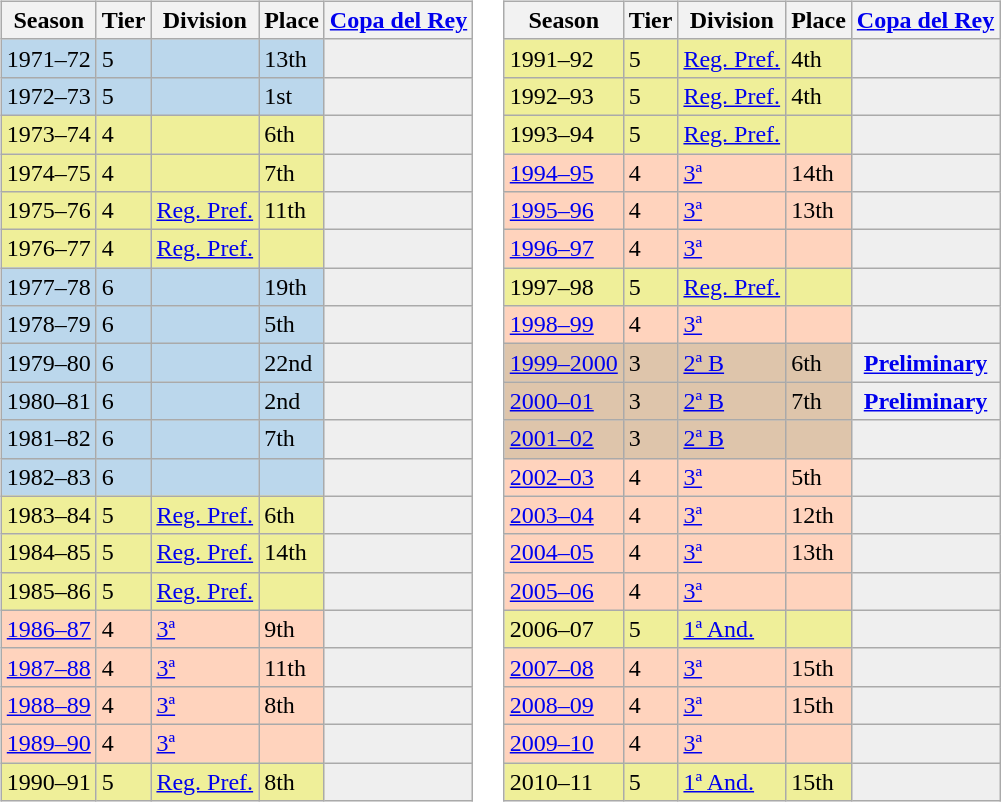<table>
<tr>
<td valign="top" width=0%><br><table class="wikitable">
<tr style="background:#f0f6fa;">
<th>Season</th>
<th>Tier</th>
<th>Division</th>
<th>Place</th>
<th><a href='#'>Copa del Rey</a></th>
</tr>
<tr>
<td style="background:#BBD7EC;">1971–72</td>
<td style="background:#BBD7EC;">5</td>
<td style="background:#BBD7EC;"></td>
<td style="background:#BBD7EC;">13th</td>
<th style="background:#efefef;"></th>
</tr>
<tr>
<td style="background:#BBD7EC;">1972–73</td>
<td style="background:#BBD7EC;">5</td>
<td style="background:#BBD7EC;"></td>
<td style="background:#BBD7EC;">1st</td>
<th style="background:#efefef;"></th>
</tr>
<tr>
<td style="background:#EFEF99;">1973–74</td>
<td style="background:#EFEF99;">4</td>
<td style="background:#EFEF99;"></td>
<td style="background:#EFEF99;">6th</td>
<th style="background:#efefef;"></th>
</tr>
<tr>
<td style="background:#EFEF99;">1974–75</td>
<td style="background:#EFEF99;">4</td>
<td style="background:#EFEF99;"></td>
<td style="background:#EFEF99;">7th</td>
<th style="background:#efefef;"></th>
</tr>
<tr>
<td style="background:#EFEF99;">1975–76</td>
<td style="background:#EFEF99;">4</td>
<td style="background:#EFEF99;"><a href='#'>Reg. Pref.</a></td>
<td style="background:#EFEF99;">11th</td>
<th style="background:#efefef;"></th>
</tr>
<tr>
<td style="background:#EFEF99;">1976–77</td>
<td style="background:#EFEF99;">4</td>
<td style="background:#EFEF99;"><a href='#'>Reg. Pref.</a></td>
<td style="background:#EFEF99;"></td>
<th style="background:#efefef;"></th>
</tr>
<tr>
<td style="background:#BBD7EC;">1977–78</td>
<td style="background:#BBD7EC;">6</td>
<td style="background:#BBD7EC;"></td>
<td style="background:#BBD7EC;">19th</td>
<th style="background:#efefef;"></th>
</tr>
<tr>
<td style="background:#BBD7EC;">1978–79</td>
<td style="background:#BBD7EC;">6</td>
<td style="background:#BBD7EC;"></td>
<td style="background:#BBD7EC;">5th</td>
<th style="background:#efefef;"></th>
</tr>
<tr>
<td style="background:#BBD7EC;">1979–80</td>
<td style="background:#BBD7EC;">6</td>
<td style="background:#BBD7EC;"></td>
<td style="background:#BBD7EC;">22nd</td>
<th style="background:#efefef;"></th>
</tr>
<tr>
<td style="background:#BBD7EC;">1980–81</td>
<td style="background:#BBD7EC;">6</td>
<td style="background:#BBD7EC;"></td>
<td style="background:#BBD7EC;">2nd</td>
<th style="background:#efefef;"></th>
</tr>
<tr>
<td style="background:#BBD7EC;">1981–82</td>
<td style="background:#BBD7EC;">6</td>
<td style="background:#BBD7EC;"></td>
<td style="background:#BBD7EC;">7th</td>
<th style="background:#efefef;"></th>
</tr>
<tr>
<td style="background:#BBD7EC;">1982–83</td>
<td style="background:#BBD7EC;">6</td>
<td style="background:#BBD7EC;"></td>
<td style="background:#BBD7EC;"></td>
<th style="background:#efefef;"></th>
</tr>
<tr>
<td style="background:#EFEF99;">1983–84</td>
<td style="background:#EFEF99;">5</td>
<td style="background:#EFEF99;"><a href='#'>Reg. Pref.</a></td>
<td style="background:#EFEF99;">6th</td>
<th style="background:#efefef;"></th>
</tr>
<tr>
<td style="background:#EFEF99;">1984–85</td>
<td style="background:#EFEF99;">5</td>
<td style="background:#EFEF99;"><a href='#'>Reg. Pref.</a></td>
<td style="background:#EFEF99;">14th</td>
<th style="background:#efefef;"></th>
</tr>
<tr>
<td style="background:#EFEF99;">1985–86</td>
<td style="background:#EFEF99;">5</td>
<td style="background:#EFEF99;"><a href='#'>Reg. Pref.</a></td>
<td style="background:#EFEF99;"></td>
<th style="background:#efefef;"></th>
</tr>
<tr>
<td style="background:#FFD3BD;"><a href='#'>1986–87</a></td>
<td style="background:#FFD3BD;">4</td>
<td style="background:#FFD3BD;"><a href='#'>3ª</a></td>
<td style="background:#FFD3BD;">9th</td>
<th style="background:#efefef;"></th>
</tr>
<tr>
<td style="background:#FFD3BD;"><a href='#'>1987–88</a></td>
<td style="background:#FFD3BD;">4</td>
<td style="background:#FFD3BD;"><a href='#'>3ª</a></td>
<td style="background:#FFD3BD;">11th</td>
<th style="background:#efefef;"></th>
</tr>
<tr>
<td style="background:#FFD3BD;"><a href='#'>1988–89</a></td>
<td style="background:#FFD3BD;">4</td>
<td style="background:#FFD3BD;"><a href='#'>3ª</a></td>
<td style="background:#FFD3BD;">8th</td>
<th style="background:#efefef;"></th>
</tr>
<tr>
<td style="background:#FFD3BD;"><a href='#'>1989–90</a></td>
<td style="background:#FFD3BD;">4</td>
<td style="background:#FFD3BD;"><a href='#'>3ª</a></td>
<td style="background:#FFD3BD;"></td>
<th style="background:#efefef;"></th>
</tr>
<tr>
<td style="background:#EFEF99;">1990–91</td>
<td style="background:#EFEF99;">5</td>
<td style="background:#EFEF99;"><a href='#'>Reg. Pref.</a></td>
<td style="background:#EFEF99;">8th</td>
<th style="background:#efefef;"></th>
</tr>
</table>
</td>
<td valign="top" width=0%><br><table class="wikitable">
<tr style="background:#f0f6fa;">
<th>Season</th>
<th>Tier</th>
<th>Division</th>
<th>Place</th>
<th><a href='#'>Copa del Rey</a></th>
</tr>
<tr>
<td style="background:#EFEF99;">1991–92</td>
<td style="background:#EFEF99;">5</td>
<td style="background:#EFEF99;"><a href='#'>Reg. Pref.</a></td>
<td style="background:#EFEF99;">4th</td>
<th style="background:#efefef;"></th>
</tr>
<tr>
<td style="background:#EFEF99;">1992–93</td>
<td style="background:#EFEF99;">5</td>
<td style="background:#EFEF99;"><a href='#'>Reg. Pref.</a></td>
<td style="background:#EFEF99;">4th</td>
<th style="background:#efefef;"></th>
</tr>
<tr>
<td style="background:#EFEF99;">1993–94</td>
<td style="background:#EFEF99;">5</td>
<td style="background:#EFEF99;"><a href='#'>Reg. Pref.</a></td>
<td style="background:#EFEF99;"></td>
<th style="background:#efefef;"></th>
</tr>
<tr>
<td style="background:#FFD3BD;"><a href='#'>1994–95</a></td>
<td style="background:#FFD3BD;">4</td>
<td style="background:#FFD3BD;"><a href='#'>3ª</a></td>
<td style="background:#FFD3BD;">14th</td>
<td style="background:#efefef;"></td>
</tr>
<tr>
<td style="background:#FFD3BD;"><a href='#'>1995–96</a></td>
<td style="background:#FFD3BD;">4</td>
<td style="background:#FFD3BD;"><a href='#'>3ª</a></td>
<td style="background:#FFD3BD;">13th</td>
<th style="background:#efefef;"></th>
</tr>
<tr>
<td style="background:#FFD3BD;"><a href='#'>1996–97</a></td>
<td style="background:#FFD3BD;">4</td>
<td style="background:#FFD3BD;"><a href='#'>3ª</a></td>
<td style="background:#FFD3BD;"></td>
<th style="background:#efefef;"></th>
</tr>
<tr>
<td style="background:#EFEF99;">1997–98</td>
<td style="background:#EFEF99;">5</td>
<td style="background:#EFEF99;"><a href='#'>Reg. Pref.</a></td>
<td style="background:#EFEF99;"></td>
<th style="background:#efefef;"></th>
</tr>
<tr>
<td style="background:#FFD3BD;"><a href='#'>1998–99</a></td>
<td style="background:#FFD3BD;">4</td>
<td style="background:#FFD3BD;"><a href='#'>3ª</a></td>
<td style="background:#FFD3BD;"></td>
<th style="background:#efefef;"></th>
</tr>
<tr>
<td style="background:#DEC5AB;"><a href='#'>1999–2000</a></td>
<td style="background:#DEC5AB;">3</td>
<td style="background:#DEC5AB;"><a href='#'>2ª B</a></td>
<td style="background:#DEC5AB;">6th</td>
<th style="background:#efefef;"><a href='#'>Preliminary</a></th>
</tr>
<tr>
<td style="background:#DEC5AB;"><a href='#'>2000–01</a></td>
<td style="background:#DEC5AB;">3</td>
<td style="background:#DEC5AB;"><a href='#'>2ª B</a></td>
<td style="background:#DEC5AB;">7th</td>
<th style="background:#efefef;"><a href='#'>Preliminary</a></th>
</tr>
<tr>
<td style="background:#DEC5AB;"><a href='#'>2001–02</a></td>
<td style="background:#DEC5AB;">3</td>
<td style="background:#DEC5AB;"><a href='#'>2ª B</a></td>
<td style="background:#DEC5AB;"></td>
<td style="background:#efefef;"></td>
</tr>
<tr>
<td style="background:#FFD3BD;"><a href='#'>2002–03</a></td>
<td style="background:#FFD3BD;">4</td>
<td style="background:#FFD3BD;"><a href='#'>3ª</a></td>
<td style="background:#FFD3BD;">5th</td>
<th style="background:#efefef;"></th>
</tr>
<tr>
<td style="background:#FFD3BD;"><a href='#'>2003–04</a></td>
<td style="background:#FFD3BD;">4</td>
<td style="background:#FFD3BD;"><a href='#'>3ª</a></td>
<td style="background:#FFD3BD;">12th</td>
<th style="background:#efefef;"></th>
</tr>
<tr>
<td style="background:#FFD3BD;"><a href='#'>2004–05</a></td>
<td style="background:#FFD3BD;">4</td>
<td style="background:#FFD3BD;"><a href='#'>3ª</a></td>
<td style="background:#FFD3BD;">13th</td>
<th style="background:#efefef;"></th>
</tr>
<tr>
<td style="background:#FFD3BD;"><a href='#'>2005–06</a></td>
<td style="background:#FFD3BD;">4</td>
<td style="background:#FFD3BD;"><a href='#'>3ª</a></td>
<td style="background:#FFD3BD;"></td>
<td style="background:#efefef;"></td>
</tr>
<tr>
<td style="background:#EFEF99;">2006–07</td>
<td style="background:#EFEF99;">5</td>
<td style="background:#EFEF99;"><a href='#'>1ª And.</a></td>
<td style="background:#EFEF99;"></td>
<th style="background:#efefef;"></th>
</tr>
<tr>
<td style="background:#FFD3BD;"><a href='#'>2007–08</a></td>
<td style="background:#FFD3BD;">4</td>
<td style="background:#FFD3BD;"><a href='#'>3ª</a></td>
<td style="background:#FFD3BD;">15th</td>
<td style="background:#efefef;"></td>
</tr>
<tr>
<td style="background:#FFD3BD;"><a href='#'>2008–09</a></td>
<td style="background:#FFD3BD;">4</td>
<td style="background:#FFD3BD;"><a href='#'>3ª</a></td>
<td style="background:#FFD3BD;">15th</td>
<td style="background:#efefef;"></td>
</tr>
<tr>
<td style="background:#FFD3BD;"><a href='#'>2009–10</a></td>
<td style="background:#FFD3BD;">4</td>
<td style="background:#FFD3BD;"><a href='#'>3ª</a></td>
<td style="background:#FFD3BD;"></td>
<td style="background:#efefef;"></td>
</tr>
<tr>
<td style="background:#EFEF99;">2010–11</td>
<td style="background:#EFEF99;">5</td>
<td style="background:#EFEF99;"><a href='#'>1ª And.</a></td>
<td style="background:#EFEF99;">15th</td>
<th style="background:#efefef;"></th>
</tr>
</table>
</td>
</tr>
</table>
